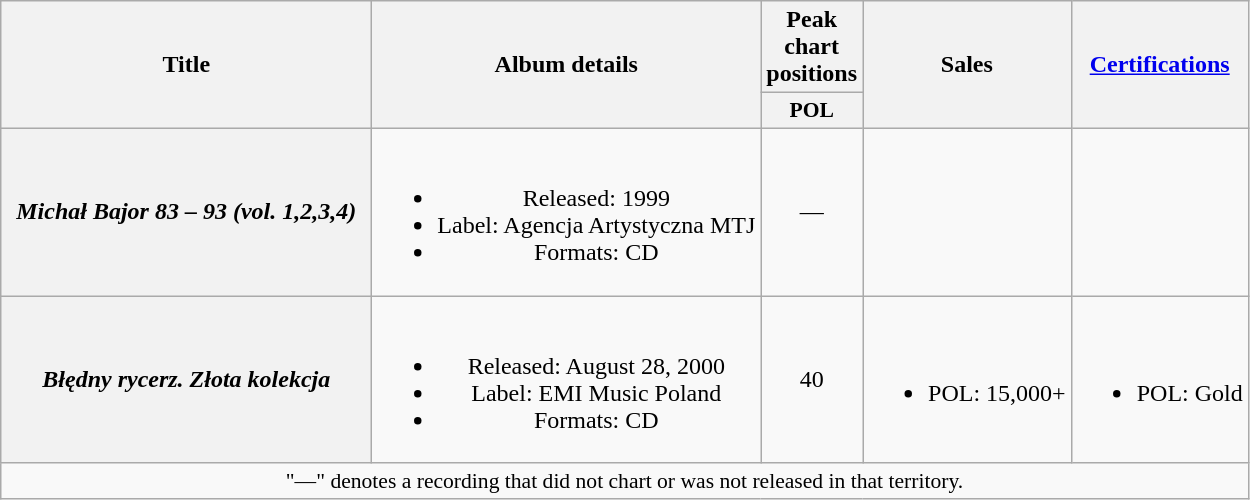<table class="wikitable plainrowheaders" style="text-align:center;">
<tr>
<th scope="col" rowspan="2" style="width:15em;">Title</th>
<th scope="col" rowspan="2">Album details</th>
<th scope="col" colspan="1">Peak chart positions</th>
<th scope="col" rowspan="2">Sales</th>
<th scope="col" rowspan="2"><a href='#'>Certifications</a></th>
</tr>
<tr>
<th scope="col" style="width:3em;font-size:90%;">POL<br></th>
</tr>
<tr>
<th scope="row"><em>Michał Bajor 83 – 93 (vol. 1,2,3,4)</em></th>
<td><br><ul><li>Released: 1999</li><li>Label: Agencja Artystyczna MTJ</li><li>Formats: CD</li></ul></td>
<td>—</td>
<td></td>
<td></td>
</tr>
<tr>
<th scope="row"><em>Błędny rycerz. Złota kolekcja</em></th>
<td><br><ul><li>Released: August 28, 2000</li><li>Label: EMI Music Poland</li><li>Formats: CD</li></ul></td>
<td>40</td>
<td><br><ul><li>POL: 15,000+</li></ul></td>
<td><br><ul><li>POL: Gold</li></ul></td>
</tr>
<tr>
<td colspan="20" style="font-size:90%">"—" denotes a recording that did not chart or was not released in that territory.</td>
</tr>
</table>
